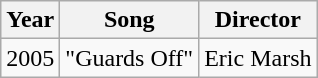<table class="wikitable">
<tr>
<th>Year</th>
<th>Song</th>
<th>Director</th>
</tr>
<tr>
<td>2005</td>
<td>"Guards Off"</td>
<td>Eric Marsh</td>
</tr>
</table>
